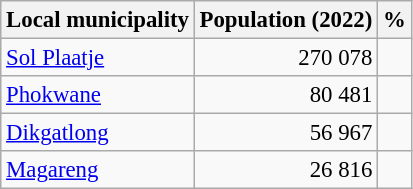<table class="wikitable" style="font-size: 95%; text-align: right">
<tr>
<th>Local municipality</th>
<th>Population (2022)</th>
<th>%</th>
</tr>
<tr>
<td align=left><a href='#'>Sol Plaatje</a></td>
<td>270 078</td>
<td></td>
</tr>
<tr>
<td align=left><a href='#'>Phokwane</a></td>
<td>80 481</td>
<td></td>
</tr>
<tr>
<td align=left><a href='#'>Dikgatlong</a></td>
<td>56 967</td>
<td></td>
</tr>
<tr>
<td align=left><a href='#'>Magareng</a></td>
<td>26 816</td>
<td></td>
</tr>
</table>
